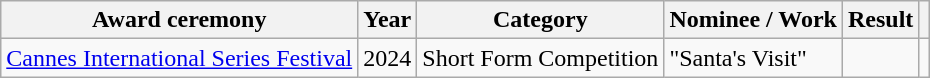<table class="wikitable plainrowheaders sortable">
<tr>
<th scope="col">Award ceremony</th>
<th scope="col">Year</th>
<th scope="col">Category </th>
<th scope="col">Nominee / Work</th>
<th scope="col">Result</th>
<th scope="col" class="unsortable"></th>
</tr>
<tr>
<td scope="row"><a href='#'>Cannes International Series Festival</a></td>
<td style="text-align:center">2024</td>
<td>Short Form Competition</td>
<td>"Santa's Visit"</td>
<td></td>
<td style="text-align:center"></td>
</tr>
</table>
